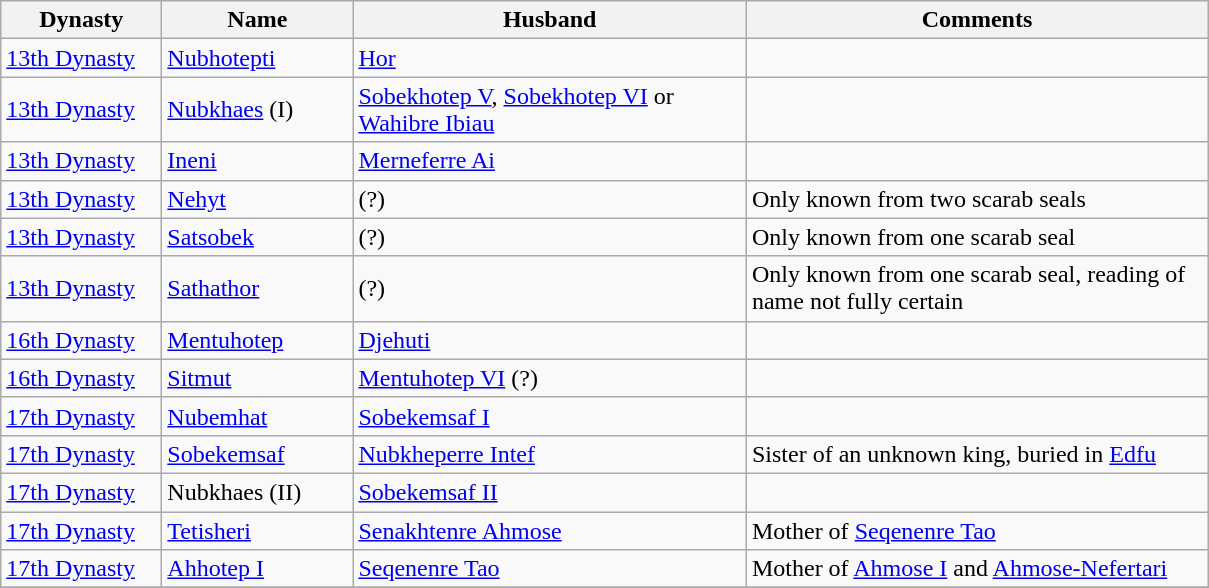<table class="wikitable">
<tr>
<th width="100">Dynasty</th>
<th width="120">Name</th>
<th width="255">Husband</th>
<th width="300">Comments</th>
</tr>
<tr>
<td><a href='#'>13th Dynasty</a></td>
<td><a href='#'>Nubhotepti</a></td>
<td><a href='#'>Hor</a></td>
<td></td>
</tr>
<tr>
<td><a href='#'>13th Dynasty</a></td>
<td><a href='#'>Nubkhaes</a> (I)</td>
<td><a href='#'>Sobekhotep V</a>, <a href='#'>Sobekhotep VI</a> or <a href='#'>Wahibre Ibiau</a></td>
<td></td>
</tr>
<tr>
<td><a href='#'>13th Dynasty</a></td>
<td><a href='#'>Ineni</a></td>
<td><a href='#'>Merneferre Ai</a></td>
<td></td>
</tr>
<tr>
<td><a href='#'>13th Dynasty</a></td>
<td><a href='#'>Nehyt</a></td>
<td>(?)</td>
<td>Only known from two scarab seals</td>
</tr>
<tr>
<td><a href='#'>13th Dynasty</a></td>
<td><a href='#'>Satsobek</a></td>
<td>(?)</td>
<td>Only known from one scarab seal</td>
</tr>
<tr>
<td><a href='#'>13th Dynasty</a></td>
<td><a href='#'>Sathathor</a></td>
<td>(?)</td>
<td>Only known from one scarab seal, reading of name not fully certain</td>
</tr>
<tr>
<td><a href='#'>16th Dynasty</a></td>
<td><a href='#'>Mentuhotep</a></td>
<td><a href='#'>Djehuti</a></td>
<td></td>
</tr>
<tr>
<td><a href='#'>16th Dynasty</a></td>
<td><a href='#'>Sitmut</a></td>
<td><a href='#'>Mentuhotep VI</a> (?)</td>
<td></td>
</tr>
<tr>
<td><a href='#'>17th Dynasty</a></td>
<td><a href='#'>Nubemhat</a></td>
<td><a href='#'>Sobekemsaf I</a></td>
<td></td>
</tr>
<tr>
<td><a href='#'>17th Dynasty</a></td>
<td><a href='#'>Sobekemsaf</a></td>
<td><a href='#'>Nubkheperre Intef</a></td>
<td>Sister of an unknown king, buried in <a href='#'>Edfu</a></td>
</tr>
<tr>
<td><a href='#'>17th Dynasty</a></td>
<td>Nubkhaes (II)</td>
<td><a href='#'>Sobekemsaf II</a></td>
<td></td>
</tr>
<tr>
<td><a href='#'>17th Dynasty</a></td>
<td><a href='#'>Tetisheri</a></td>
<td><a href='#'>Senakhtenre Ahmose</a></td>
<td>Mother of <a href='#'>Seqenenre Tao</a></td>
</tr>
<tr>
<td><a href='#'>17th Dynasty</a></td>
<td><a href='#'>Ahhotep I</a></td>
<td><a href='#'>Seqenenre Tao</a></td>
<td>Mother of <a href='#'>Ahmose I</a> and <a href='#'>Ahmose-Nefertari</a></td>
</tr>
<tr>
</tr>
</table>
